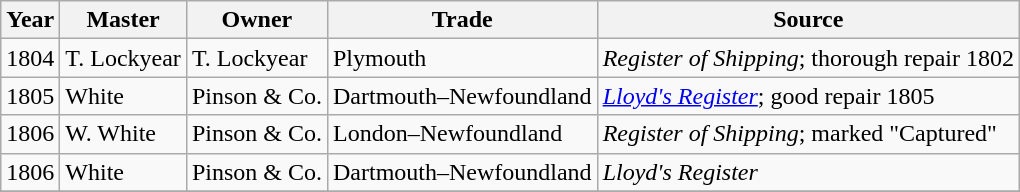<table class="sortable wikitable">
<tr>
<th>Year</th>
<th>Master</th>
<th>Owner</th>
<th>Trade</th>
<th>Source</th>
</tr>
<tr>
<td>1804</td>
<td>T. Lockyear</td>
<td>T. Lockyear</td>
<td>Plymouth</td>
<td><em>Register of Shipping</em>; thorough repair 1802</td>
</tr>
<tr>
<td>1805</td>
<td>White</td>
<td>Pinson & Co.</td>
<td>Dartmouth–Newfoundland</td>
<td><em><a href='#'>Lloyd's Register</a></em>; good repair 1805</td>
</tr>
<tr>
<td>1806</td>
<td>W. White</td>
<td>Pinson & Co.</td>
<td>London–Newfoundland</td>
<td><em>Register of Shipping</em>; marked "Captured"</td>
</tr>
<tr>
<td>1806</td>
<td>White</td>
<td>Pinson & Co.</td>
<td>Dartmouth–Newfoundland</td>
<td><em>Lloyd's Register</em></td>
</tr>
<tr>
</tr>
</table>
